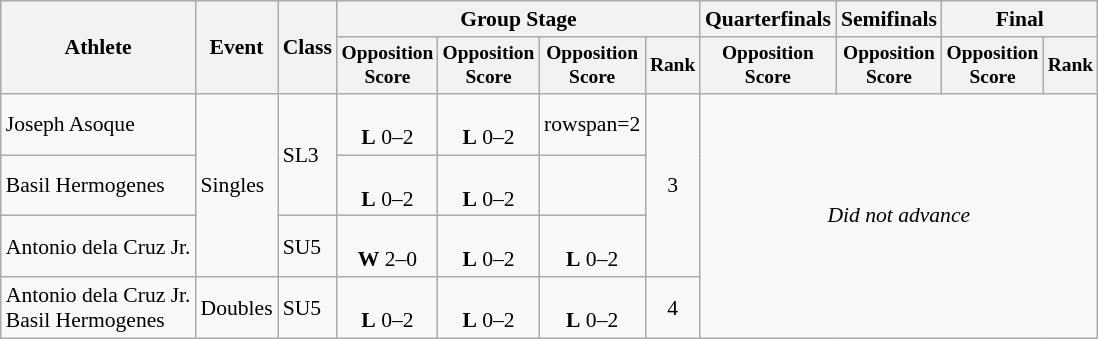<table class="wikitable" style="font-size:90%; text-align:center">
<tr>
<th rowspan=2>Athlete</th>
<th rowspan=2>Event</th>
<th rowspan=2>Class</th>
<th colspan=4>Group Stage</th>
<th>Quarterfinals</th>
<th>Semifinals</th>
<th colspan=2>Final</th>
</tr>
<tr style="font-size:90%">
<th>Opposition<br>Score</th>
<th>Opposition<br>Score</th>
<th>Opposition<br>Score</th>
<th>Rank</th>
<th>Opposition<br>Score</th>
<th>Opposition<br>Score</th>
<th>Opposition<br>Score</th>
<th>Rank</th>
</tr>
<tr align=center>
<td align=left>Joseph Asoque</td>
<td align=left rowspan=3>Singles</td>
<td align=left rowspan=2>SL3</td>
<td><br><strong>L</strong> 0–2</td>
<td><br><strong>L</strong> 0–2<br><strong></strong></td>
<td>rowspan=2 </td>
<td rowspan=3>3</td>
<td colspan=4 rowspan=4><em>Did not advance</em></td>
</tr>
<tr align=center>
<td align=left>Basil Hermogenes</td>
<td><br><strong>L</strong> 0–2</td>
<td><br><strong>L</strong> 0–2</td>
</tr>
<tr align=center>
<td align=left>Antonio dela Cruz Jr.</td>
<td align=left>SU5</td>
<td><br><strong>W</strong> 2–0</td>
<td><br><strong>L</strong> 0–2</td>
<td><br><strong>L</strong> 0–2</td>
</tr>
<tr align=center>
<td align=left>Antonio dela Cruz Jr.<br>Basil Hermogenes</td>
<td>Doubles</td>
<td align=left>SU5</td>
<td><br><strong>L</strong> 0–2</td>
<td><br><strong>L</strong> 0–2</td>
<td><br><strong>L</strong> 0–2</td>
<td>4</td>
</tr>
</table>
